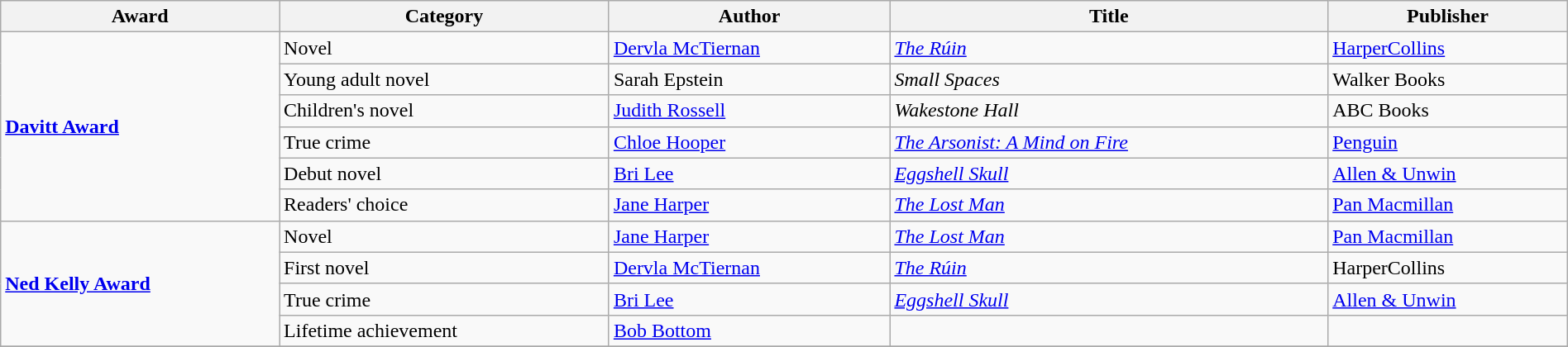<table class="wikitable" width=100%>
<tr>
<th>Award</th>
<th>Category</th>
<th>Author</th>
<th>Title</th>
<th>Publisher</th>
</tr>
<tr>
<td rowspan=6><strong><a href='#'>Davitt Award</a></strong></td>
<td>Novel</td>
<td><a href='#'>Dervla McTiernan</a></td>
<td><em><a href='#'>The Rúin</a></em></td>
<td><a href='#'>HarperCollins</a></td>
</tr>
<tr>
<td>Young adult novel</td>
<td>Sarah Epstein</td>
<td><em>Small Spaces</em></td>
<td>Walker Books</td>
</tr>
<tr>
<td>Children's novel</td>
<td><a href='#'>Judith Rossell</a></td>
<td><em>Wakestone Hall</em></td>
<td>ABC Books</td>
</tr>
<tr>
<td>True crime</td>
<td><a href='#'>Chloe Hooper</a></td>
<td><em><a href='#'>The Arsonist: A Mind on Fire</a></em></td>
<td><a href='#'>Penguin</a></td>
</tr>
<tr>
<td>Debut novel</td>
<td><a href='#'>Bri Lee</a></td>
<td><em><a href='#'>Eggshell Skull</a></em></td>
<td><a href='#'>Allen & Unwin</a></td>
</tr>
<tr>
<td>Readers' choice</td>
<td><a href='#'>Jane Harper</a></td>
<td><em><a href='#'>The Lost Man</a></em></td>
<td><a href='#'>Pan Macmillan</a></td>
</tr>
<tr>
<td rowspan=4><strong><a href='#'>Ned Kelly Award</a></strong></td>
<td>Novel</td>
<td><a href='#'>Jane Harper</a></td>
<td><em><a href='#'>The Lost Man</a></em></td>
<td><a href='#'>Pan Macmillan</a></td>
</tr>
<tr>
<td>First novel</td>
<td><a href='#'>Dervla McTiernan</a></td>
<td><em><a href='#'>The Rúin</a></em></td>
<td>HarperCollins</td>
</tr>
<tr>
<td>True crime</td>
<td><a href='#'>Bri Lee</a></td>
<td><em><a href='#'>Eggshell Skull</a></em></td>
<td><a href='#'>Allen & Unwin</a></td>
</tr>
<tr>
<td>Lifetime achievement</td>
<td><a href='#'>Bob Bottom</a></td>
<td></td>
<td></td>
</tr>
<tr>
</tr>
</table>
